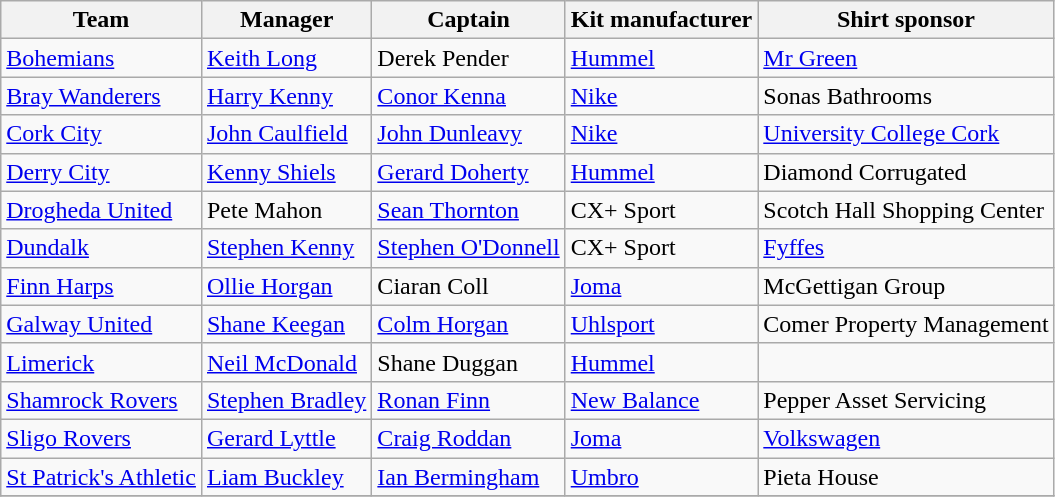<table class="wikitable sortable" style="text-align: left;">
<tr>
<th>Team</th>
<th>Manager</th>
<th>Captain</th>
<th>Kit manufacturer</th>
<th>Shirt sponsor</th>
</tr>
<tr>
<td><a href='#'>Bohemians</a></td>
<td> <a href='#'>Keith Long</a></td>
<td> Derek Pender</td>
<td><a href='#'>Hummel</a></td>
<td><a href='#'>Mr Green</a></td>
</tr>
<tr>
<td><a href='#'>Bray Wanderers</a></td>
<td> <a href='#'>Harry Kenny</a></td>
<td> <a href='#'>Conor Kenna</a></td>
<td><a href='#'>Nike</a></td>
<td>Sonas Bathrooms</td>
</tr>
<tr>
<td><a href='#'>Cork City</a></td>
<td> <a href='#'>John Caulfield</a></td>
<td> <a href='#'>John Dunleavy</a></td>
<td><a href='#'>Nike</a></td>
<td><a href='#'>University College Cork</a></td>
</tr>
<tr>
<td><a href='#'>Derry City</a></td>
<td> <a href='#'>Kenny Shiels</a></td>
<td> <a href='#'>Gerard Doherty</a></td>
<td><a href='#'>Hummel</a></td>
<td>Diamond Corrugated</td>
</tr>
<tr>
<td><a href='#'>Drogheda United</a></td>
<td> Pete Mahon</td>
<td> <a href='#'>Sean Thornton</a></td>
<td>CX+ Sport</td>
<td>Scotch Hall Shopping Center</td>
</tr>
<tr>
<td><a href='#'>Dundalk</a></td>
<td> <a href='#'>Stephen Kenny</a></td>
<td> <a href='#'>Stephen O'Donnell</a></td>
<td>CX+ Sport</td>
<td><a href='#'>Fyffes</a></td>
</tr>
<tr>
<td><a href='#'>Finn Harps</a></td>
<td> <a href='#'>Ollie Horgan</a></td>
<td> Ciaran Coll</td>
<td><a href='#'>Joma</a></td>
<td>McGettigan Group</td>
</tr>
<tr>
<td><a href='#'>Galway United</a></td>
<td> <a href='#'>Shane Keegan</a></td>
<td> <a href='#'>Colm Horgan</a></td>
<td><a href='#'>Uhlsport</a></td>
<td>Comer Property Management</td>
</tr>
<tr>
<td><a href='#'>Limerick</a></td>
<td> <a href='#'>Neil McDonald</a></td>
<td> Shane Duggan</td>
<td><a href='#'>Hummel</a></td>
<td></td>
</tr>
<tr>
<td><a href='#'>Shamrock Rovers</a></td>
<td> <a href='#'>Stephen Bradley</a></td>
<td> <a href='#'>Ronan Finn</a></td>
<td><a href='#'>New Balance</a></td>
<td>Pepper Asset Servicing</td>
</tr>
<tr>
<td><a href='#'>Sligo Rovers</a></td>
<td> <a href='#'>Gerard Lyttle</a></td>
<td> <a href='#'>Craig Roddan</a></td>
<td><a href='#'>Joma</a></td>
<td><a href='#'>Volkswagen</a></td>
</tr>
<tr>
<td><a href='#'>St Patrick's Athletic</a></td>
<td> <a href='#'>Liam Buckley</a></td>
<td> <a href='#'>Ian Bermingham</a></td>
<td><a href='#'>Umbro</a></td>
<td>Pieta House</td>
</tr>
<tr>
</tr>
</table>
